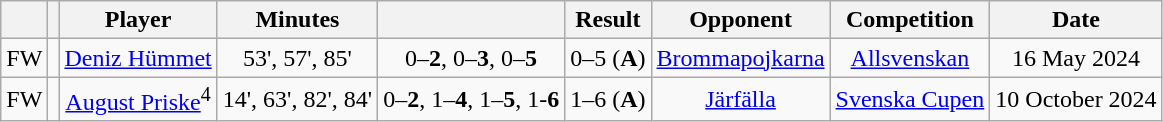<table class="wikitable sortable" style="text-align:center">
<tr>
<th></th>
<th></th>
<th>Player</th>
<th>Minutes</th>
<th></th>
<th>Result</th>
<th>Opponent</th>
<th>Competition</th>
<th>Date</th>
</tr>
<tr>
<td>FW</td>
<td></td>
<td><a href='#'>Deniz Hümmet</a></td>
<td>53', 57', 85'</td>
<td>0–<strong>2</strong>, 0–<strong>3</strong>, 0–<strong>5</strong></td>
<td>0–5 (<strong>A</strong>)</td>
<td><a href='#'>Brommapojkarna</a></td>
<td><a href='#'>Allsvenskan</a></td>
<td>16 May 2024</td>
</tr>
<tr>
<td>FW</td>
<td></td>
<td><a href='#'>August Priske</a><sup>4</sup></td>
<td>14', 63', 82', 84'</td>
<td>0–<strong>2</strong>, 1–<strong>4</strong>, 1–<strong>5</strong>, 1-<strong>6</strong></td>
<td>1–6 (<strong>A</strong>)</td>
<td><a href='#'>Järfälla</a></td>
<td><a href='#'>Svenska Cupen</a></td>
<td>10 October 2024</td>
</tr>
</table>
